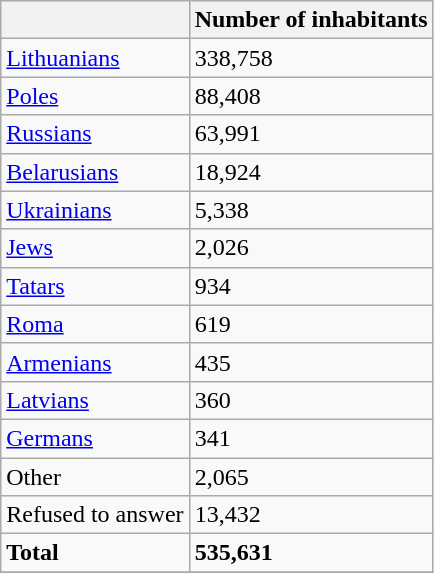<table class="wikitable">
<tr>
<th></th>
<th>Number of inhabitants</th>
</tr>
<tr>
<td><a href='#'>Lithuanians</a></td>
<td>338,758</td>
</tr>
<tr>
<td><a href='#'>Poles</a></td>
<td>88,408</td>
</tr>
<tr>
<td><a href='#'>Russians</a></td>
<td>63,991</td>
</tr>
<tr>
<td><a href='#'>Belarusians</a></td>
<td>18,924</td>
</tr>
<tr>
<td><a href='#'>Ukrainians</a></td>
<td>5,338</td>
</tr>
<tr>
<td><a href='#'>Jews</a></td>
<td>2,026</td>
</tr>
<tr>
<td><a href='#'>Tatars</a></td>
<td>934</td>
</tr>
<tr>
<td><a href='#'>Roma</a></td>
<td>619</td>
</tr>
<tr>
<td><a href='#'>Armenians</a></td>
<td>435</td>
</tr>
<tr>
<td><a href='#'>Latvians</a></td>
<td>360</td>
</tr>
<tr>
<td><a href='#'>Germans</a></td>
<td>341</td>
</tr>
<tr>
<td>Other</td>
<td>2,065</td>
</tr>
<tr>
<td>Refused to answer</td>
<td>13,432</td>
</tr>
<tr>
<td><strong>Total</strong></td>
<td><strong>535,631</strong></td>
</tr>
<tr>
</tr>
</table>
